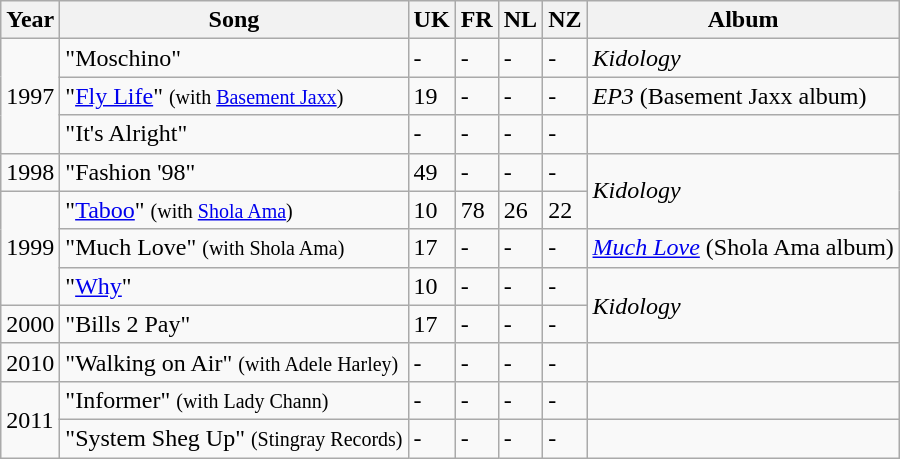<table class="wikitable">
<tr>
<th>Year</th>
<th>Song</th>
<th>UK</th>
<th>FR</th>
<th>NL</th>
<th>NZ</th>
<th>Album</th>
</tr>
<tr>
<td rowspan="3">1997</td>
<td>"Moschino"</td>
<td>-</td>
<td>-</td>
<td>-</td>
<td>-</td>
<td><em>Kidology</em></td>
</tr>
<tr>
<td>"<a href='#'>Fly Life</a>" <small>(with <a href='#'>Basement Jaxx</a>)</small></td>
<td>19</td>
<td>-</td>
<td>-</td>
<td>-</td>
<td><em>EP3</em> (Basement Jaxx album)</td>
</tr>
<tr>
<td>"It's Alright"</td>
<td>-</td>
<td>-</td>
<td>-</td>
<td>-</td>
<td></td>
</tr>
<tr>
<td>1998</td>
<td>"Fashion '98"</td>
<td>49</td>
<td>-</td>
<td>-</td>
<td>-</td>
<td rowspan="2"><em>Kidology</em></td>
</tr>
<tr>
<td rowspan="3">1999</td>
<td>"<a href='#'>Taboo</a>" <small>(with <a href='#'>Shola Ama</a>)</small></td>
<td>10</td>
<td>78</td>
<td>26</td>
<td>22</td>
</tr>
<tr>
<td>"Much Love" <small>(with Shola Ama)</small></td>
<td>17</td>
<td>-</td>
<td>-</td>
<td>-</td>
<td><em><a href='#'>Much Love</a></em> (Shola Ama album)</td>
</tr>
<tr>
<td>"<a href='#'>Why</a>"</td>
<td>10</td>
<td>-</td>
<td>-</td>
<td>-</td>
<td rowspan="2"><em>Kidology</em></td>
</tr>
<tr>
<td>2000</td>
<td>"Bills 2 Pay"</td>
<td>17</td>
<td>-</td>
<td>-</td>
<td>-</td>
</tr>
<tr>
<td>2010</td>
<td>"Walking on Air" <small>(with Adele Harley)</small></td>
<td>-</td>
<td>-</td>
<td>-</td>
<td>-</td>
<td></td>
</tr>
<tr>
<td rowspan="2">2011</td>
<td>"Informer" <small>(with Lady Chann)</small></td>
<td>-</td>
<td>-</td>
<td>-</td>
<td>-</td>
<td></td>
</tr>
<tr>
<td>"System Sheg Up" <small>(Stingray Records)</small></td>
<td>-</td>
<td>-</td>
<td>-</td>
<td>-</td>
<td></td>
</tr>
</table>
